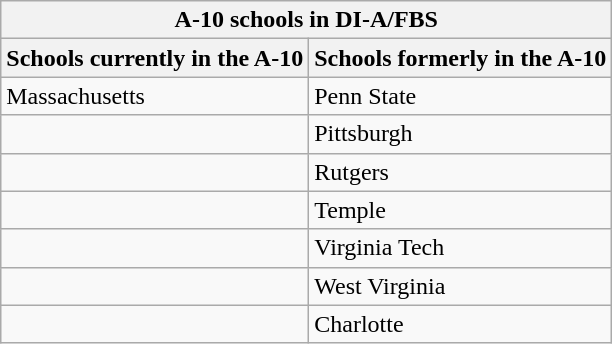<table class="wikitable">
<tr>
<th colspan="2">A-10 schools in DI-A/FBS</th>
</tr>
<tr>
<th>Schools currently in the A-10</th>
<th>Schools formerly in the A-10</th>
</tr>
<tr>
<td>Massachusetts</td>
<td>Penn State</td>
</tr>
<tr>
<td></td>
<td>Pittsburgh</td>
</tr>
<tr>
<td></td>
<td>Rutgers</td>
</tr>
<tr>
<td></td>
<td>Temple</td>
</tr>
<tr>
<td></td>
<td>Virginia Tech</td>
</tr>
<tr>
<td></td>
<td>West Virginia</td>
</tr>
<tr>
<td></td>
<td>Charlotte</td>
</tr>
</table>
